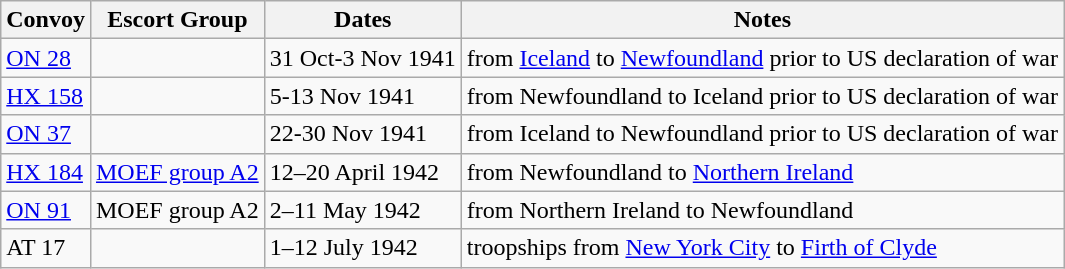<table class="wikitable">
<tr>
<th>Convoy</th>
<th>Escort Group</th>
<th>Dates</th>
<th>Notes</th>
</tr>
<tr>
<td><a href='#'>ON 28</a></td>
<td></td>
<td>31 Oct-3 Nov 1941</td>
<td>from <a href='#'>Iceland</a> to <a href='#'>Newfoundland</a> prior to US declaration of war</td>
</tr>
<tr>
<td><a href='#'>HX 158</a></td>
<td></td>
<td>5-13 Nov 1941</td>
<td>from Newfoundland to Iceland prior to US declaration of war</td>
</tr>
<tr>
<td><a href='#'>ON 37</a></td>
<td></td>
<td>22-30 Nov 1941</td>
<td>from Iceland to Newfoundland prior to US declaration of war</td>
</tr>
<tr>
<td><a href='#'>HX 184</a></td>
<td><a href='#'>MOEF group A2</a></td>
<td>12–20 April 1942</td>
<td>from Newfoundland to <a href='#'>Northern Ireland</a></td>
</tr>
<tr>
<td><a href='#'>ON 91</a></td>
<td>MOEF group A2</td>
<td>2–11 May 1942</td>
<td>from Northern Ireland to Newfoundland</td>
</tr>
<tr>
<td>AT 17</td>
<td></td>
<td>1–12 July 1942</td>
<td>troopships from <a href='#'>New York City</a> to <a href='#'>Firth of Clyde</a></td>
</tr>
</table>
